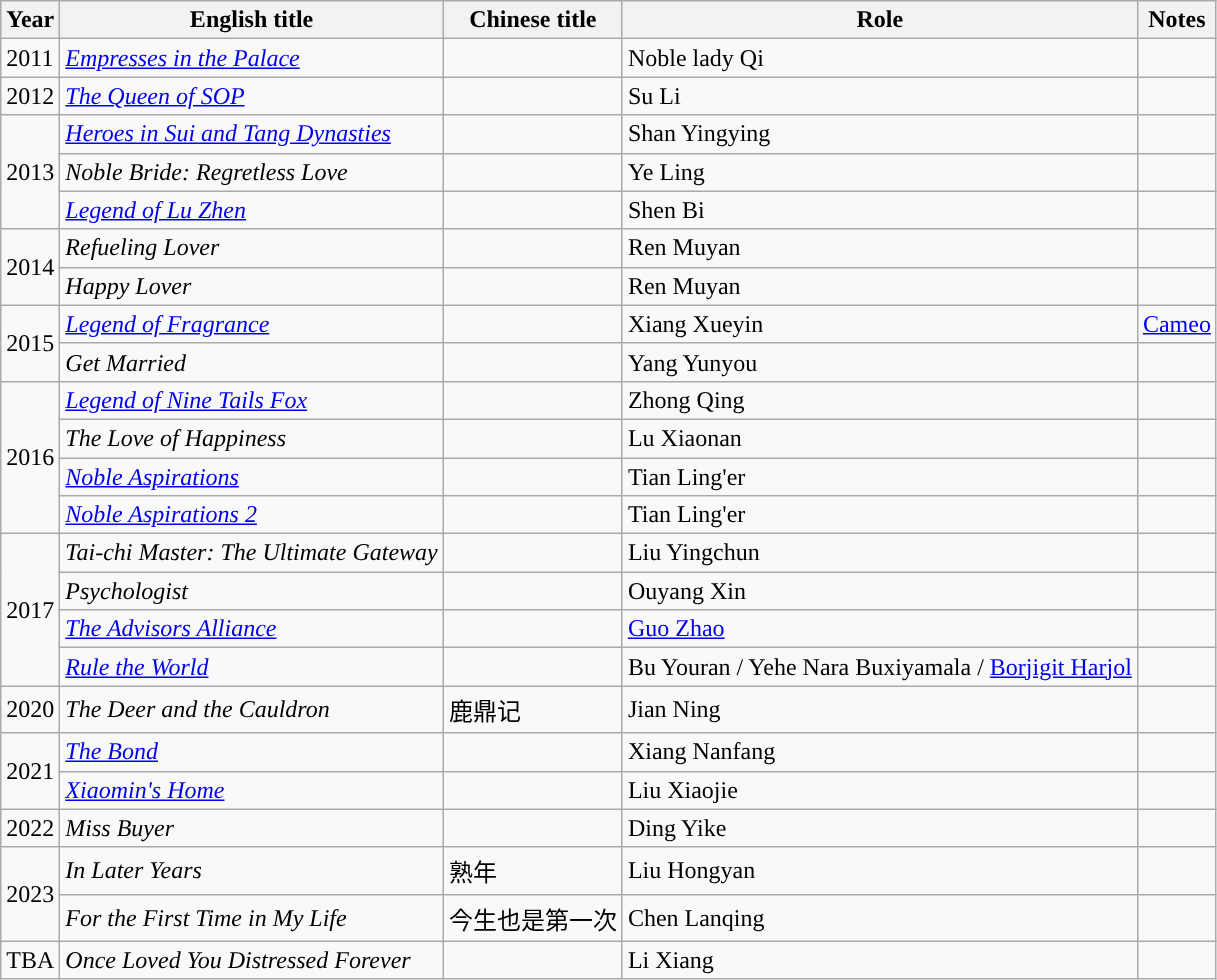<table class="wikitable">
<tr>
<th>Year</th>
<th>English title</th>
<th>Chinese title</th>
<th>Role</th>
<th>Notes</th>
</tr>
<tr>
<td>2011</td>
<td><em><a href='#'>Empresses in the Palace</a></em></td>
<td></td>
<td>Noble lady Qi</td>
<td></td>
</tr>
<tr>
<td>2012</td>
<td><em><a href='#'>The Queen of SOP</a></em></td>
<td></td>
<td>Su Li</td>
<td></td>
</tr>
<tr>
<td rowspan=3>2013</td>
<td><em><a href='#'>Heroes in Sui and Tang Dynasties</a></em></td>
<td></td>
<td>Shan Yingying</td>
<td></td>
</tr>
<tr>
<td><em>Noble Bride: Regretless Love</em></td>
<td></td>
<td>Ye Ling</td>
<td></td>
</tr>
<tr>
<td><em><a href='#'>Legend of Lu Zhen</a></em></td>
<td></td>
<td>Shen Bi</td>
<td></td>
</tr>
<tr>
<td rowspan=2>2014</td>
<td><em>Refueling Lover</em></td>
<td></td>
<td>Ren Muyan</td>
<td></td>
</tr>
<tr>
<td><em>Happy Lover</em></td>
<td></td>
<td>Ren Muyan</td>
<td></td>
</tr>
<tr>
<td rowspan=2>2015</td>
<td><em><a href='#'>Legend of Fragrance</a></em></td>
<td></td>
<td>Xiang Xueyin</td>
<td><a href='#'>Cameo</a></td>
</tr>
<tr>
<td><em>Get Married</em></td>
<td></td>
<td>Yang Yunyou</td>
<td></td>
</tr>
<tr>
<td rowspan=4>2016</td>
<td><em><a href='#'>Legend of Nine Tails Fox</a></em></td>
<td></td>
<td>Zhong Qing</td>
<td></td>
</tr>
<tr>
<td><em>The Love of Happiness</em></td>
<td></td>
<td>Lu Xiaonan</td>
<td></td>
</tr>
<tr>
<td><em><a href='#'>Noble Aspirations</a></em></td>
<td></td>
<td>Tian Ling'er</td>
<td></td>
</tr>
<tr>
<td><em><a href='#'>Noble Aspirations 2</a></em></td>
<td></td>
<td>Tian Ling'er</td>
<td></td>
</tr>
<tr>
<td rowspan=4>2017</td>
<td><em>Tai-chi Master: The Ultimate Gateway</em></td>
<td></td>
<td>Liu Yingchun</td>
<td></td>
</tr>
<tr>
<td><em>Psychologist</em></td>
<td></td>
<td>Ouyang Xin</td>
<td></td>
</tr>
<tr>
<td><em><a href='#'>The Advisors Alliance</a></em></td>
<td></td>
<td><a href='#'>Guo Zhao</a></td>
<td></td>
</tr>
<tr>
<td><em><a href='#'>Rule the World</a></em></td>
<td></td>
<td>Bu Youran / Yehe Nara Buxiyamala / <a href='#'>Borjigit Harjol</a></td>
<td></td>
</tr>
<tr>
<td>2020</td>
<td><em>The Deer and the Cauldron</em></td>
<td>鹿鼎记</td>
<td>Jian Ning</td>
<td></td>
</tr>
<tr>
<td rowspan=2>2021</td>
<td><em><a href='#'>The Bond</a></em></td>
<td></td>
<td>Xiang Nanfang</td>
<td></td>
</tr>
<tr>
<td><em><a href='#'>Xiaomin's Home</a></em></td>
<td></td>
<td>Liu Xiaojie</td>
<td></td>
</tr>
<tr>
<td>2022</td>
<td><em>Miss Buyer</em></td>
<td></td>
<td>Ding Yike</td>
<td></td>
</tr>
<tr>
<td rowspan="2">2023</td>
<td><em>In Later Years</em></td>
<td>熟年</td>
<td>Liu Hongyan</td>
<td></td>
</tr>
<tr>
<td><em>For the First Time in My Life</em></td>
<td>今生也是第一次</td>
<td>Chen Lanqing</td>
<td></td>
</tr>
<tr>
<td>TBA</td>
<td><em>Once Loved You Distressed Forever</em></td>
<td></td>
<td>Li Xiang</td>
<td></td>
</tr>
</table>
